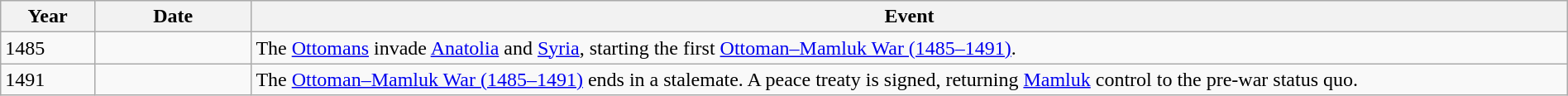<table class="wikitable" width="100%">
<tr>
<th style="width:6%">Year</th>
<th style="width:10%">Date</th>
<th>Event</th>
</tr>
<tr>
<td>1485</td>
<td></td>
<td>The <a href='#'>Ottomans</a> invade <a href='#'>Anatolia</a> and <a href='#'>Syria</a>, starting the first <a href='#'>Ottoman–Mamluk War (1485–1491)</a>.</td>
</tr>
<tr>
<td>1491</td>
<td></td>
<td>The <a href='#'>Ottoman–Mamluk War (1485–1491)</a> ends in a stalemate. A peace treaty is signed, returning <a href='#'>Mamluk</a> control to the pre-war status quo.</td>
</tr>
</table>
